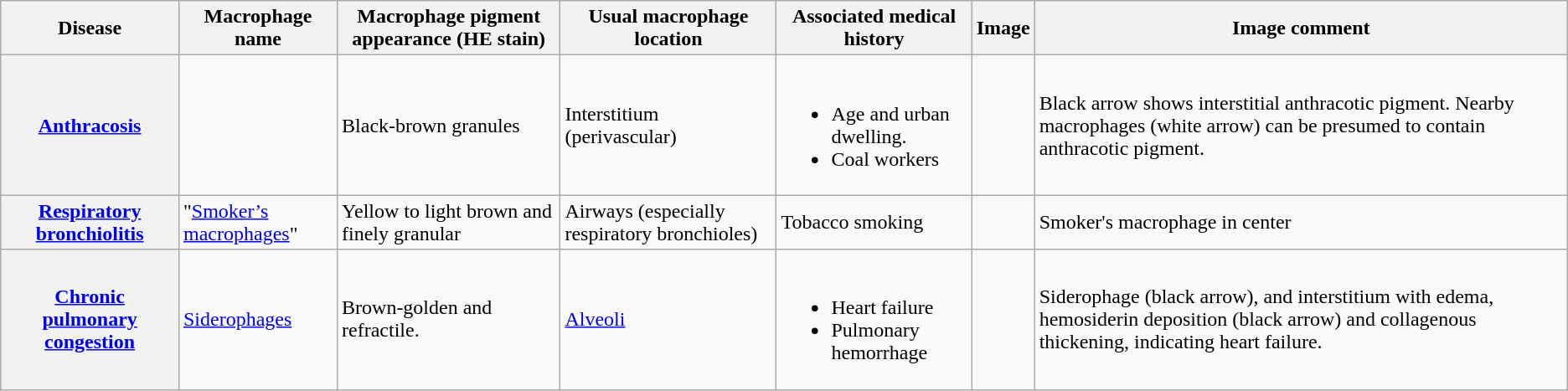<table class=wikitable>
<tr>
<th>Disease</th>
<th>Macrophage name</th>
<th>Macrophage pigment appearance (HE stain)</th>
<th>Usual macrophage location</th>
<th>Associated medical history</th>
<th>Image</th>
<th>Image comment</th>
</tr>
<tr>
<th><a href='#'>Anthracosis</a></th>
<td></td>
<td>Black-brown granules</td>
<td>Interstitium (perivascular)</td>
<td><br><ul><li>Age and urban dwelling.</li><li>Coal workers</li></ul></td>
<td></td>
<td>Black arrow shows interstitial anthracotic pigment. Nearby macrophages (white arrow) can be presumed to contain anthracotic pigment.</td>
</tr>
<tr>
<th><a href='#'>Respiratory bronchiolitis</a></th>
<td>"<a href='#'>Smoker’s macrophages</a>"</td>
<td>Yellow to light brown and finely granular</td>
<td>Airways (especially respiratory bronchioles)</td>
<td>Tobacco smoking</td>
<td></td>
<td>Smoker's macrophage in center</td>
</tr>
<tr>
<th><a href='#'>Chronic pulmonary congestion</a></th>
<td><a href='#'>Siderophages</a></td>
<td>Brown-golden and refractile.</td>
<td><a href='#'>Alveoli</a></td>
<td><br><ul><li>Heart failure</li><li>Pulmonary hemorrhage</li></ul></td>
<td></td>
<td>Siderophage (black arrow), and interstitium with edema, hemosiderin deposition (black arrow) and collagenous thickening, indicating heart failure.</td>
</tr>
</table>
